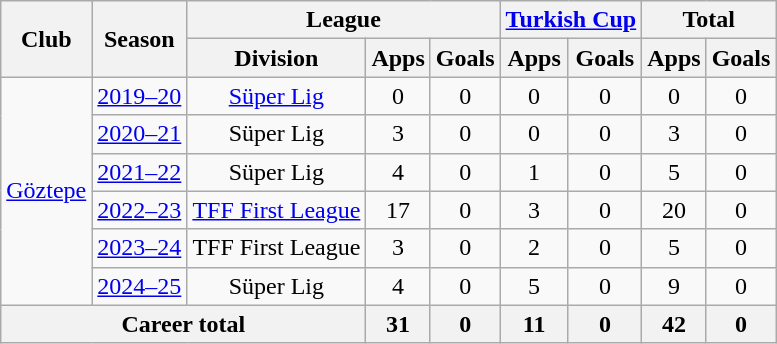<table class="wikitable" style="text-align: center;">
<tr>
<th rowspan="2">Club</th>
<th rowspan="2">Season</th>
<th colspan="3">League</th>
<th colspan="2"><a href='#'>Turkish Cup</a></th>
<th colspan="2">Total</th>
</tr>
<tr>
<th>Division</th>
<th>Apps</th>
<th>Goals</th>
<th>Apps</th>
<th>Goals</th>
<th>Apps</th>
<th>Goals</th>
</tr>
<tr>
<td rowspan="6"><a href='#'>Göztepe</a></td>
<td><a href='#'>2019–20</a></td>
<td><a href='#'>Süper Lig</a></td>
<td>0</td>
<td>0</td>
<td>0</td>
<td>0</td>
<td>0</td>
<td>0</td>
</tr>
<tr>
<td><a href='#'>2020–21</a></td>
<td>Süper Lig</td>
<td>3</td>
<td>0</td>
<td>0</td>
<td>0</td>
<td>3</td>
<td>0</td>
</tr>
<tr>
<td><a href='#'>2021–22</a></td>
<td>Süper Lig</td>
<td>4</td>
<td>0</td>
<td>1</td>
<td>0</td>
<td>5</td>
<td>0</td>
</tr>
<tr>
<td><a href='#'>2022–23</a></td>
<td><a href='#'>TFF First League</a></td>
<td>17</td>
<td>0</td>
<td>3</td>
<td>0</td>
<td>20</td>
<td>0</td>
</tr>
<tr>
<td><a href='#'>2023–24</a></td>
<td>TFF First League</td>
<td>3</td>
<td>0</td>
<td>2</td>
<td>0</td>
<td>5</td>
<td>0</td>
</tr>
<tr>
<td><a href='#'>2024–25</a></td>
<td>Süper Lig</td>
<td>4</td>
<td>0</td>
<td>5</td>
<td>0</td>
<td>9</td>
<td>0</td>
</tr>
<tr>
<th colspan="3">Career total</th>
<th>31</th>
<th>0</th>
<th>11</th>
<th>0</th>
<th>42</th>
<th>0</th>
</tr>
</table>
